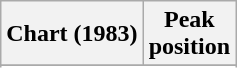<table class="wikitable sortable plainrowheaders">
<tr>
<th>Chart (1983)</th>
<th>Peak<br>position</th>
</tr>
<tr>
</tr>
<tr>
</tr>
</table>
